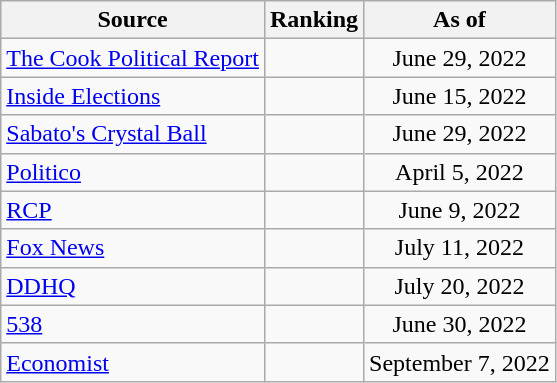<table class="wikitable" style="text-align:center">
<tr>
<th>Source</th>
<th>Ranking</th>
<th>As of</th>
</tr>
<tr>
<td align=left><a href='#'>The Cook Political Report</a></td>
<td></td>
<td>June 29, 2022</td>
</tr>
<tr>
<td align=left><a href='#'>Inside Elections</a></td>
<td></td>
<td>June 15, 2022</td>
</tr>
<tr>
<td align=left><a href='#'>Sabato's Crystal Ball</a></td>
<td></td>
<td>June 29, 2022</td>
</tr>
<tr>
<td align=left><a href='#'>Politico</a></td>
<td></td>
<td>April 5, 2022</td>
</tr>
<tr>
<td align="left"><a href='#'>RCP</a></td>
<td></td>
<td>June 9, 2022</td>
</tr>
<tr>
<td align=left><a href='#'>Fox News</a></td>
<td></td>
<td>July 11, 2022</td>
</tr>
<tr>
<td align="left"><a href='#'>DDHQ</a></td>
<td></td>
<td>July 20, 2022</td>
</tr>
<tr>
<td align="left"><a href='#'>538</a></td>
<td></td>
<td>June 30, 2022</td>
</tr>
<tr>
<td align="left"><a href='#'>Economist</a></td>
<td></td>
<td>September 7, 2022</td>
</tr>
</table>
